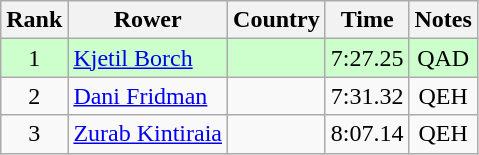<table class="wikitable" style="text-align:center">
<tr>
<th>Rank</th>
<th>Rower</th>
<th>Country</th>
<th>Time</th>
<th>Notes</th>
</tr>
<tr bgcolor=ccffcc>
<td>1</td>
<td align="left"><a href='#'>Kjetil Borch</a></td>
<td align="left"></td>
<td>7:27.25</td>
<td>QAD</td>
</tr>
<tr>
<td>2</td>
<td align="left"><a href='#'>Dani Fridman</a></td>
<td align="left"></td>
<td>7:31.32</td>
<td>QEH</td>
</tr>
<tr>
<td>3</td>
<td align="left"><a href='#'>Zurab Kintiraia</a></td>
<td align="left"></td>
<td>8:07.14</td>
<td>QEH</td>
</tr>
</table>
